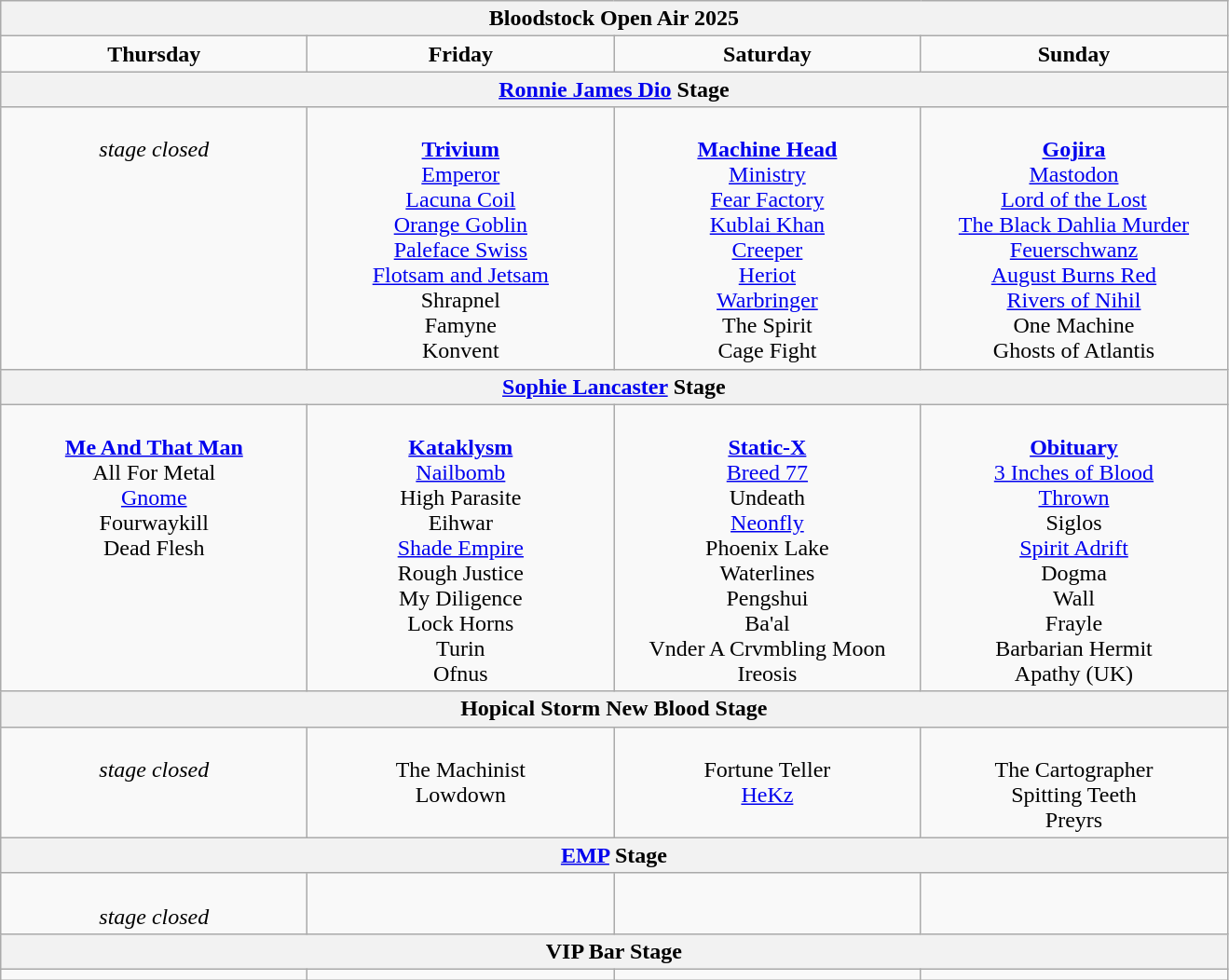<table class="wikitable">
<tr>
<th colspan="4" align="center"><strong>Bloodstock Open Air 2025</strong></th>
</tr>
<tr>
<td align="center"><strong>Thursday</strong></td>
<td align="center"><strong>Friday</strong></td>
<td align="center"><strong>Saturday</strong></td>
<td align="center"><strong>Sunday</strong></td>
</tr>
<tr>
<th colspan="4" align="center"><strong><a href='#'>Ronnie James Dio</a> Stage</strong></th>
</tr>
<tr>
<td valign="top" align="center" width=212><br><em>stage closed</em></td>
<td valign="top" align="center" width=212><br><strong><a href='#'>Trivium</a></strong> <br>
<a href='#'>Emperor</a> <br>
<a href='#'>Lacuna Coil</a> <br>
<a href='#'>Orange Goblin</a> <br>
<a href='#'>Paleface Swiss</a> <br>
<a href='#'>Flotsam and Jetsam</a> <br>
Shrapnel <br>
Famyne <br>
Konvent <br></td>
<td valign="top" align="center" width=212><br><strong><a href='#'>Machine Head</a></strong> <br>
<a href='#'>Ministry</a> <br>
<a href='#'>Fear Factory</a> <br>
<a href='#'>Kublai Khan</a> <br>
<a href='#'>Creeper</a> <br>
<a href='#'>Heriot</a> <br> 
<a href='#'>Warbringer</a> <br>
The Spirit <br>
Cage Fight <br></td>
<td valign="top" align="center" width=212><br><strong><a href='#'>Gojira</a></strong> <br>
<a href='#'>Mastodon</a><br>
<a href='#'>Lord of the Lost</a> <br>
<a href='#'>The Black Dahlia Murder</a> <br>
<a href='#'>Feuerschwanz</a> <br>
<a href='#'>August Burns Red</a> <br>
<a href='#'>Rivers of Nihil</a> <br>
One Machine <br>
Ghosts of Atlantis <br></td>
</tr>
<tr>
<th colspan="4" align="center"><strong><a href='#'>Sophie Lancaster</a> Stage</strong></th>
</tr>
<tr>
<td align="center" valign="top" width="212"><br><strong><a href='#'>Me And That Man</a></strong> <br>
All For Metal <br>
<a href='#'>Gnome</a> <br>
Fourwaykill <br>
Dead Flesh <br></td>
<td valign="top" align="center" width=212><br><strong><a href='#'>Kataklysm</a></strong> <br>
<a href='#'>Nailbomb</a> <br>
High Parasite <br>
Eihwar <br>
<a href='#'>Shade Empire</a> <br>
Rough Justice <br>
My Diligence <br>
Lock Horns <br>
Turin <br>
Ofnus <br></td>
<td valign="top" align="center" width=212><br><strong><a href='#'>Static-X</a></strong> <br>
<a href='#'>Breed 77</a> <br>
Undeath <br>
<a href='#'>Neonfly</a> <br>
Phoenix Lake <br>
Waterlines <br>
Pengshui <br>
Ba'al <br>
Vnder A Crvmbling Moon <br>
Ireosis <br></td>
<td valign="top" align="center" width=212><br><strong><a href='#'>Obituary</a></strong> <br>
<a href='#'>3 Inches of Blood</a> <br>
<a href='#'>Thrown</a> <br>
Siglos <br>
<a href='#'>Spirit Adrift</a> <br>
Dogma <br>
Wall <br>
Frayle <br>
Barbarian Hermit <br>
 Apathy (UK) <br></td>
</tr>
<tr>
<th colspan="4" align="center"><strong>Hopical Storm New Blood Stage</strong></th>
</tr>
<tr>
<td align="center" valign="top" width="212"><br><em>stage closed</em></td>
<td align="center" valign="top" width="212"><br>The Machinist <br>
Lowdown <br></td>
<td align="center" valign="top" width="212"><br>Fortune Teller <br>
<a href='#'>HeKz</a> <br></td>
<td align="center" valign="top" width="212"><br>The Cartographer <br>
Spitting Teeth <br>
Preyrs <br></td>
</tr>
<tr>
<th colspan="4" align="center"><strong><a href='#'>EMP</a> Stage</strong></th>
</tr>
<tr>
<td align="center" valign="top" width="212"><br><em>stage closed</em></td>
<td align="center" valign="top" width="212"></td>
<td align="center" valign="top" width="212"></td>
<td align="center" valign="top" width="212"></td>
</tr>
<tr>
<th colspan="4" align="center"><strong>VIP Bar Stage</strong></th>
</tr>
<tr>
<td align="center" valign="top" width="212"></td>
<td align="center" valign="top" width="212"></td>
<td align="center" valign="top" width="212"></td>
<td align="center" valign="top" width="212"></td>
</tr>
</table>
